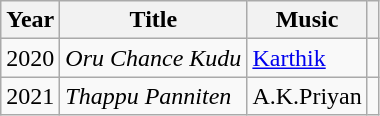<table class="wikitable plainrowheaders" style="text-align: left;">
<tr>
<th scope="col">Year</th>
<th scope="col">Title</th>
<th scope="col">Music</th>
<th scope="col" class="unsortable"></th>
</tr>
<tr>
<td>2020</td>
<td><em>Oru Chance Kudu</em></td>
<td><a href='#'>Karthik</a></td>
<td></td>
</tr>
<tr>
<td>2021</td>
<td><em>Thappu Panniten</em></td>
<td>A.K.Priyan</td>
<td></td>
</tr>
</table>
